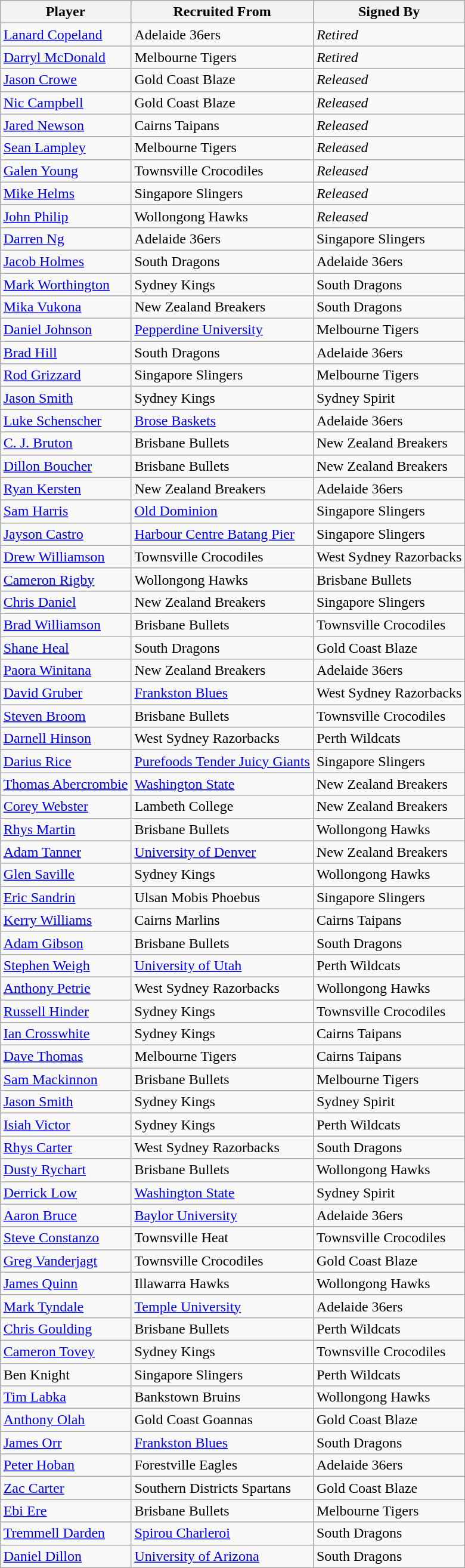<table style="margin:auto;"  class="wikitable">
<tr>
<th>Player</th>
<th>Recruited From</th>
<th>Signed By</th>
</tr>
<tr>
<td><a href='#'>Lanard Copeland</a></td>
<td>Adelaide 36ers</td>
<td><em>Retired</em></td>
</tr>
<tr>
<td><a href='#'>Darryl McDonald</a></td>
<td>Melbourne Tigers</td>
<td><em>Retired</em></td>
</tr>
<tr>
<td><a href='#'>Jason Crowe</a></td>
<td>Gold Coast Blaze</td>
<td><em>Released</em></td>
</tr>
<tr>
<td><a href='#'>Nic Campbell</a></td>
<td>Gold Coast Blaze</td>
<td><em>Released</em></td>
</tr>
<tr>
<td><a href='#'>Jared Newson</a></td>
<td>Cairns Taipans</td>
<td><em>Released</em></td>
</tr>
<tr>
<td><a href='#'>Sean Lampley</a></td>
<td>Melbourne Tigers</td>
<td><em>Released</em></td>
</tr>
<tr>
<td><a href='#'>Galen Young</a></td>
<td>Townsville Crocodiles</td>
<td><em>Released</em></td>
</tr>
<tr>
<td><a href='#'>Mike Helms</a></td>
<td>Singapore Slingers</td>
<td><em>Released</em></td>
</tr>
<tr>
<td><a href='#'>John Philip</a></td>
<td>Wollongong Hawks</td>
<td><em>Released</em></td>
</tr>
<tr>
<td><a href='#'>Darren Ng</a></td>
<td>Adelaide 36ers</td>
<td>Singapore Slingers</td>
</tr>
<tr>
<td><a href='#'>Jacob Holmes</a></td>
<td>South Dragons</td>
<td>Adelaide 36ers</td>
</tr>
<tr>
<td><a href='#'>Mark Worthington</a></td>
<td>Sydney Kings</td>
<td>South Dragons</td>
</tr>
<tr>
<td><a href='#'>Mika Vukona</a></td>
<td>New Zealand Breakers</td>
<td>South Dragons</td>
</tr>
<tr>
<td><a href='#'>Daniel Johnson</a></td>
<td><a href='#'>Pepperdine University</a></td>
<td>Melbourne Tigers</td>
</tr>
<tr>
<td><a href='#'>Brad Hill</a></td>
<td>South Dragons</td>
<td>Adelaide 36ers</td>
</tr>
<tr>
<td><a href='#'>Rod Grizzard</a></td>
<td>Singapore Slingers</td>
<td>Melbourne Tigers</td>
</tr>
<tr>
<td><a href='#'>Jason Smith</a></td>
<td>Sydney Kings</td>
<td>Sydney Spirit</td>
</tr>
<tr>
<td><a href='#'>Luke Schenscher</a></td>
<td><a href='#'>Brose Baskets</a></td>
<td>Adelaide 36ers</td>
</tr>
<tr>
<td><a href='#'>C. J. Bruton</a></td>
<td>Brisbane Bullets</td>
<td>New Zealand Breakers</td>
</tr>
<tr>
<td><a href='#'>Dillon Boucher</a></td>
<td>Brisbane Bullets</td>
<td>New Zealand Breakers</td>
</tr>
<tr>
<td><a href='#'>Ryan Kersten</a></td>
<td>New Zealand Breakers</td>
<td>Adelaide 36ers</td>
</tr>
<tr>
<td><a href='#'>Sam Harris</a></td>
<td><a href='#'>Old Dominion</a></td>
<td>Singapore Slingers</td>
</tr>
<tr>
<td><a href='#'>Jayson Castro</a></td>
<td><a href='#'>Harbour Centre Batang Pier</a></td>
<td>Singapore Slingers</td>
</tr>
<tr>
<td><a href='#'>Drew Williamson</a></td>
<td>Townsville Crocodiles</td>
<td>West Sydney Razorbacks</td>
</tr>
<tr>
<td><a href='#'>Cameron Rigby</a></td>
<td>Wollongong Hawks</td>
<td>Brisbane Bullets</td>
</tr>
<tr>
<td><a href='#'>Chris Daniel</a></td>
<td>New Zealand Breakers</td>
<td>Singapore Slingers</td>
</tr>
<tr>
<td><a href='#'>Brad Williamson</a></td>
<td>Brisbane Bullets</td>
<td>Townsville Crocodiles</td>
</tr>
<tr>
<td><a href='#'>Shane Heal</a></td>
<td>South Dragons</td>
<td>Gold Coast Blaze</td>
</tr>
<tr>
<td><a href='#'>Paora Winitana</a></td>
<td>New Zealand Breakers</td>
<td>Adelaide 36ers</td>
</tr>
<tr>
<td><a href='#'>David Gruber</a></td>
<td><a href='#'>Frankston Blues</a></td>
<td>West Sydney Razorbacks</td>
</tr>
<tr>
<td><a href='#'>Steven Broom</a></td>
<td>Brisbane Bullets</td>
<td>Townsville Crocodiles</td>
</tr>
<tr>
<td><a href='#'>Darnell Hinson</a></td>
<td>West Sydney Razorbacks</td>
<td>Perth Wildcats</td>
</tr>
<tr>
<td><a href='#'>Darius Rice</a></td>
<td><a href='#'>Purefoods Tender Juicy Giants</a></td>
<td>Singapore Slingers</td>
</tr>
<tr>
<td><a href='#'>Thomas Abercrombie</a></td>
<td><a href='#'>Washington State</a></td>
<td>New Zealand Breakers</td>
</tr>
<tr>
<td><a href='#'>Corey Webster</a></td>
<td>Lambeth College</td>
<td>New Zealand Breakers</td>
</tr>
<tr>
<td><a href='#'>Rhys Martin</a></td>
<td>Brisbane Bullets</td>
<td>Wollongong Hawks</td>
</tr>
<tr>
<td><a href='#'>Adam Tanner</a></td>
<td><a href='#'>University of Denver</a></td>
<td>New Zealand Breakers</td>
</tr>
<tr>
<td><a href='#'>Glen Saville</a></td>
<td>Sydney Kings</td>
<td>Wollongong Hawks</td>
</tr>
<tr>
<td><a href='#'>Eric Sandrin</a></td>
<td>Ulsan Mobis Phoebus</td>
<td>Singapore Slingers</td>
</tr>
<tr>
<td><a href='#'>Kerry Williams</a></td>
<td>Cairns Marlins</td>
<td>Cairns Taipans</td>
</tr>
<tr>
<td><a href='#'>Adam Gibson</a></td>
<td>Brisbane Bullets</td>
<td>South Dragons</td>
</tr>
<tr>
<td><a href='#'>Stephen Weigh</a></td>
<td><a href='#'>University of Utah</a></td>
<td>Perth Wildcats</td>
</tr>
<tr>
<td><a href='#'>Anthony Petrie</a></td>
<td>West Sydney Razorbacks</td>
<td>Wollongong Hawks</td>
</tr>
<tr>
<td><a href='#'>Russell Hinder</a></td>
<td>Sydney Kings</td>
<td>Townsville Crocodiles</td>
</tr>
<tr>
<td><a href='#'>Ian Crosswhite</a></td>
<td>Sydney Kings</td>
<td>Cairns Taipans</td>
</tr>
<tr>
<td><a href='#'>Dave Thomas</a></td>
<td>Melbourne Tigers</td>
<td>Cairns Taipans</td>
</tr>
<tr>
<td><a href='#'>Sam Mackinnon</a></td>
<td>Brisbane Bullets</td>
<td>Melbourne Tigers</td>
</tr>
<tr>
<td><a href='#'>Jason Smith</a></td>
<td>Sydney Kings</td>
<td>Sydney Spirit</td>
</tr>
<tr>
<td><a href='#'>Isiah Victor</a></td>
<td>Sydney Kings</td>
<td>Perth Wildcats</td>
</tr>
<tr>
<td><a href='#'>Rhys Carter</a></td>
<td>West Sydney Razorbacks</td>
<td>South Dragons</td>
</tr>
<tr>
<td><a href='#'>Dusty Rychart</a></td>
<td>Brisbane Bullets</td>
<td>Wollongong Hawks</td>
</tr>
<tr>
<td><a href='#'>Derrick Low</a></td>
<td><a href='#'>Washington State</a></td>
<td>Sydney Spirit</td>
</tr>
<tr>
<td><a href='#'>Aaron Bruce</a></td>
<td><a href='#'>Baylor University</a></td>
<td>Adelaide 36ers</td>
</tr>
<tr>
<td><a href='#'>Steve Constanzo</a></td>
<td>Townsville Heat</td>
<td>Townsville Crocodiles</td>
</tr>
<tr>
<td><a href='#'>Greg Vanderjagt</a></td>
<td>Townsville Crocodiles</td>
<td>Gold Coast Blaze</td>
</tr>
<tr>
<td><a href='#'>James Quinn</a></td>
<td>Illawarra Hawks</td>
<td>Wollongong Hawks</td>
</tr>
<tr>
<td><a href='#'>Mark Tyndale</a></td>
<td><a href='#'>Temple University</a></td>
<td>Adelaide 36ers</td>
</tr>
<tr>
<td><a href='#'>Chris Goulding</a></td>
<td>Brisbane Bullets</td>
<td>Perth Wildcats</td>
</tr>
<tr>
<td><a href='#'>Cameron Tovey</a></td>
<td>Sydney Kings</td>
<td>Townsville Crocodiles</td>
</tr>
<tr>
<td>Ben Knight</td>
<td>Singapore Slingers</td>
<td>Perth Wildcats</td>
</tr>
<tr>
<td><a href='#'>Tim Labka</a></td>
<td>Bankstown Bruins</td>
<td>Wollongong Hawks</td>
</tr>
<tr>
<td><a href='#'>Anthony Olah</a></td>
<td>Gold Coast Goannas</td>
<td>Gold Coast Blaze</td>
</tr>
<tr>
<td><a href='#'>James Orr</a></td>
<td><a href='#'>Frankston Blues</a></td>
<td>South Dragons</td>
</tr>
<tr>
<td><a href='#'>Peter Hoban</a></td>
<td>Forestville Eagles</td>
<td>Adelaide 36ers</td>
</tr>
<tr>
<td><a href='#'>Zac Carter</a></td>
<td>Southern Districts Spartans</td>
<td>Gold Coast Blaze</td>
</tr>
<tr>
<td><a href='#'>Ebi Ere</a></td>
<td>Brisbane Bullets</td>
<td>Melbourne Tigers</td>
</tr>
<tr>
<td><a href='#'>Tremmell Darden</a></td>
<td><a href='#'>Spirou Charleroi</a></td>
<td>South Dragons</td>
</tr>
<tr>
<td><a href='#'>Daniel Dillon</a></td>
<td><a href='#'>University of Arizona</a></td>
<td>South Dragons</td>
</tr>
</table>
